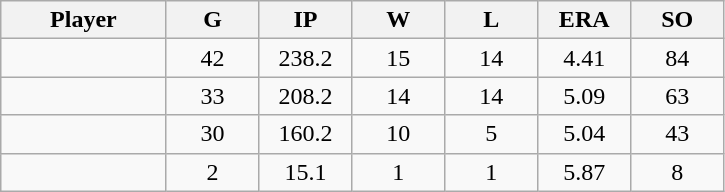<table class="wikitable sortable">
<tr>
<th bgcolor="#DDDDFF" width="16%">Player</th>
<th bgcolor="#DDDDFF" width="9%">G</th>
<th bgcolor="#DDDDFF" width="9%">IP</th>
<th bgcolor="#DDDDFF" width="9%">W</th>
<th bgcolor="#DDDDFF" width="9%">L</th>
<th bgcolor="#DDDDFF" width="9%">ERA</th>
<th bgcolor="#DDDDFF" width="9%">SO</th>
</tr>
<tr align="center">
<td></td>
<td>42</td>
<td>238.2</td>
<td>15</td>
<td>14</td>
<td>4.41</td>
<td>84</td>
</tr>
<tr align="center">
<td></td>
<td>33</td>
<td>208.2</td>
<td>14</td>
<td>14</td>
<td>5.09</td>
<td>63</td>
</tr>
<tr align="center">
<td></td>
<td>30</td>
<td>160.2</td>
<td>10</td>
<td>5</td>
<td>5.04</td>
<td>43</td>
</tr>
<tr align="center">
<td></td>
<td>2</td>
<td>15.1</td>
<td>1</td>
<td>1</td>
<td>5.87</td>
<td>8</td>
</tr>
</table>
